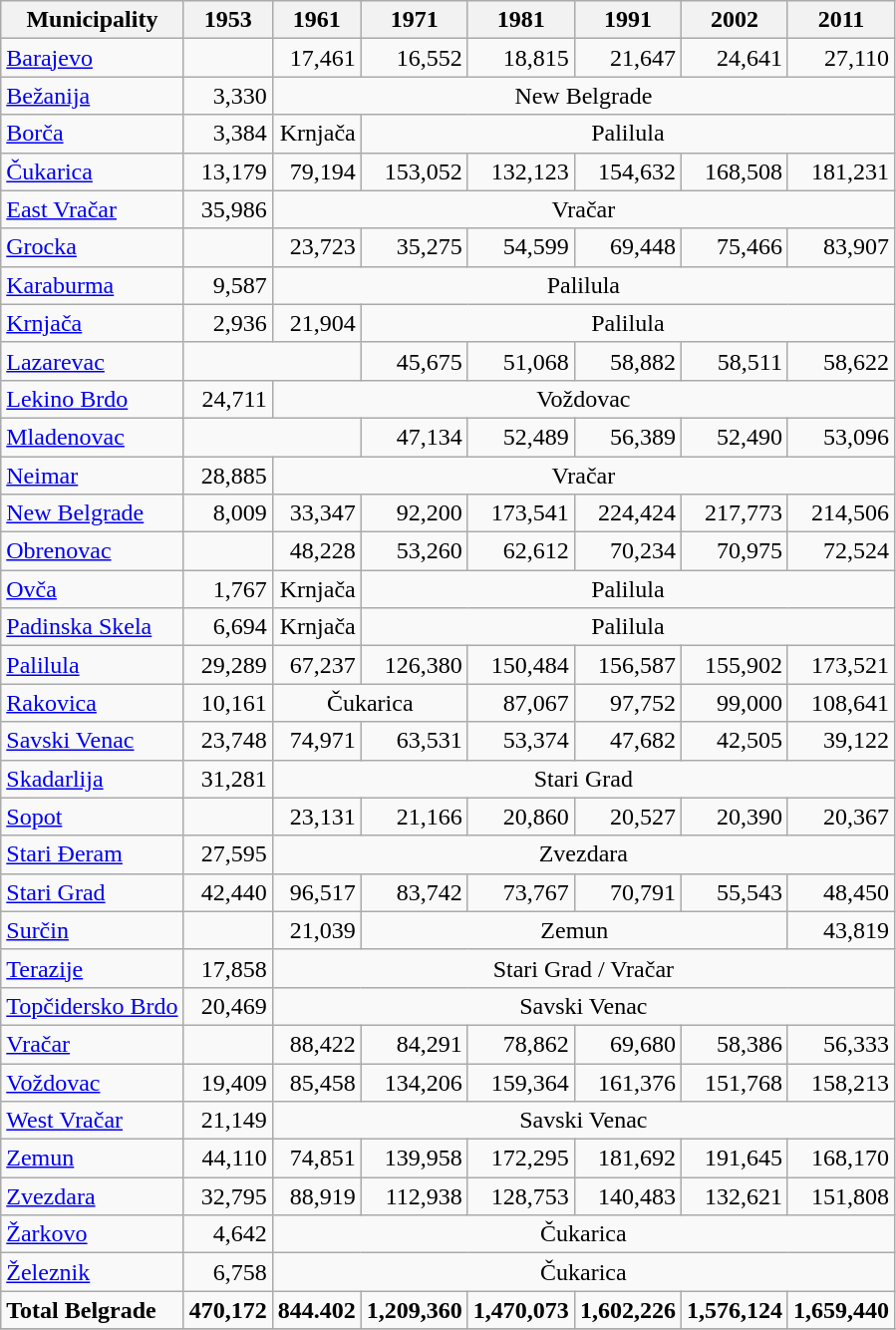<table class="wikitable sortable">
<tr>
<th>Municipality</th>
<th>1953</th>
<th>1961</th>
<th>1971</th>
<th>1981</th>
<th>1991</th>
<th>2002</th>
<th>2011</th>
</tr>
<tr>
<td><a href='#'>Barajevo</a></td>
<td align="right"></td>
<td align="right">17,461</td>
<td align="right">16,552</td>
<td align="right">18,815</td>
<td align="right">21,647</td>
<td align="right">24,641</td>
<td align="right">27,110</td>
</tr>
<tr>
<td><a href='#'>Bežanija</a></td>
<td align="right">3,330</td>
<td colspan=6 style="text-align:center;">New Belgrade</td>
</tr>
<tr>
<td><a href='#'>Borča</a></td>
<td align="right">3,384</td>
<td align="right">Krnjača</td>
<td colspan=5 style="text-align:center;">Palilula</td>
</tr>
<tr>
<td><a href='#'>Čukarica</a></td>
<td align="right">13,179</td>
<td align="right">79,194</td>
<td align="right">153,052</td>
<td align="right">132,123</td>
<td align="right">154,632</td>
<td align="right">168,508</td>
<td align="right">181,231</td>
</tr>
<tr>
<td><a href='#'>East Vračar</a></td>
<td align="right">35,986</td>
<td colspan=6 style="text-align:center;">Vračar</td>
</tr>
<tr>
<td><a href='#'>Grocka</a></td>
<td align="right"></td>
<td align="right">23,723</td>
<td align="right">35,275</td>
<td align="right">54,599</td>
<td align="right">69,448</td>
<td align="right">75,466</td>
<td align="right">83,907</td>
</tr>
<tr>
<td><a href='#'>Karaburma</a></td>
<td align="right">9,587</td>
<td colspan=6 style="text-align:center;">Palilula</td>
</tr>
<tr>
<td><a href='#'>Krnjača</a></td>
<td align="right">2,936</td>
<td align="right">21,904</td>
<td colspan=5 style="text-align:center;">Palilula</td>
</tr>
<tr>
<td><a href='#'>Lazarevac</a></td>
<td colspan=2></td>
<td align="right">45,675</td>
<td align="right">51,068</td>
<td align="right">58,882</td>
<td align="right">58,511</td>
<td align="right">58,622</td>
</tr>
<tr>
<td><a href='#'>Lekino Brdo</a></td>
<td align="right">24,711</td>
<td colspan=6 style="text-align:center;">Voždovac</td>
</tr>
<tr>
<td><a href='#'>Mladenovac</a></td>
<td colspan=2></td>
<td align="right">47,134</td>
<td align="right">52,489</td>
<td align="right">56,389</td>
<td align="right">52,490</td>
<td align="right">53,096</td>
</tr>
<tr>
<td><a href='#'>Neimar</a></td>
<td align="right">28,885</td>
<td colspan=6 style="text-align:center;">Vračar</td>
</tr>
<tr>
<td><a href='#'>New Belgrade</a></td>
<td align="right">8,009</td>
<td align="right">33,347</td>
<td align="right">92,200</td>
<td align="right">173,541</td>
<td align="right">224,424</td>
<td align="right">217,773</td>
<td align="right">214,506</td>
</tr>
<tr>
<td><a href='#'>Obrenovac</a></td>
<td align="right"></td>
<td align="right">48,228</td>
<td align="right">53,260</td>
<td align="right">62,612</td>
<td align="right">70,234</td>
<td align="right">70,975</td>
<td align="right">72,524</td>
</tr>
<tr>
<td><a href='#'>Ovča</a></td>
<td align="right">1,767</td>
<td align="right">Krnjača</td>
<td colspan=5 style="text-align:center;">Palilula</td>
</tr>
<tr>
<td><a href='#'>Padinska Skela</a></td>
<td align="right">6,694</td>
<td align="right">Krnjača</td>
<td colspan=5 style="text-align:center;">Palilula</td>
</tr>
<tr>
<td><a href='#'>Palilula</a></td>
<td align="right">29,289</td>
<td align="right">67,237</td>
<td align="right">126,380</td>
<td align="right">150,484</td>
<td align="right">156,587</td>
<td align="right">155,902</td>
<td align="right">173,521</td>
</tr>
<tr>
<td><a href='#'>Rakovica</a></td>
<td align="right">10,161</td>
<td colspan=2 style="text-align:center;">Čukarica</td>
<td align="right">87,067</td>
<td align="right">97,752</td>
<td align="right">99,000</td>
<td align="right">108,641</td>
</tr>
<tr>
<td><a href='#'>Savski Venac</a></td>
<td align="right">23,748</td>
<td align="right">74,971</td>
<td align="right">63,531</td>
<td align="right">53,374</td>
<td align="right">47,682</td>
<td align="right">42,505</td>
<td align="right">39,122</td>
</tr>
<tr>
<td><a href='#'>Skadarlija</a></td>
<td align="right">31,281</td>
<td colspan=6 style="text-align:center;">Stari Grad</td>
</tr>
<tr>
<td><a href='#'>Sopot</a></td>
<td align="right"></td>
<td align="right">23,131</td>
<td align="right">21,166</td>
<td align="right">20,860</td>
<td align="right">20,527</td>
<td align="right">20,390</td>
<td align="right">20,367</td>
</tr>
<tr>
<td><a href='#'>Stari Đeram</a></td>
<td align="right">27,595</td>
<td colspan=6 style="text-align:center;">Zvezdara</td>
</tr>
<tr>
<td><a href='#'>Stari Grad</a></td>
<td align="right">42,440</td>
<td align="right">96,517</td>
<td align="right">83,742</td>
<td align="right">73,767</td>
<td align="right">70,791</td>
<td align="right">55,543</td>
<td align="right">48,450</td>
</tr>
<tr>
<td><a href='#'>Surčin</a></td>
<td align="right"></td>
<td align="right">21,039</td>
<td colspan=4 style="text-align:center;">Zemun</td>
<td align="right">43,819</td>
</tr>
<tr>
<td><a href='#'>Terazije</a></td>
<td align="right">17,858</td>
<td colspan=6 style="text-align:center;">Stari Grad / Vračar</td>
</tr>
<tr>
<td><a href='#'>Topčidersko Brdo</a></td>
<td align="right">20,469</td>
<td colspan=6 style="text-align:center;">Savski Venac</td>
</tr>
<tr>
<td><a href='#'>Vračar</a></td>
<td align="right"></td>
<td align="right">88,422</td>
<td align="right">84,291</td>
<td align="right">78,862</td>
<td align="right">69,680</td>
<td align="right">58,386</td>
<td align="right">56,333</td>
</tr>
<tr>
<td><a href='#'>Voždovac</a></td>
<td align="right">19,409</td>
<td align="right">85,458</td>
<td align="right">134,206</td>
<td align="right">159,364</td>
<td align="right">161,376</td>
<td align="right">151,768</td>
<td align="right">158,213</td>
</tr>
<tr>
<td><a href='#'>West Vračar</a></td>
<td align="right">21,149</td>
<td colspan=6 style="text-align:center;">Savski Venac</td>
</tr>
<tr>
<td><a href='#'>Zemun</a></td>
<td align="right">44,110</td>
<td align="right">74,851</td>
<td align="right">139,958</td>
<td align="right">172,295</td>
<td align="right">181,692</td>
<td align="right">191,645</td>
<td align="right">168,170</td>
</tr>
<tr>
<td><a href='#'>Zvezdara</a></td>
<td align="right">32,795</td>
<td align="right">88,919</td>
<td align="right">112,938</td>
<td align="right">128,753</td>
<td align="right">140,483</td>
<td align="right">132,621</td>
<td align="right">151,808</td>
</tr>
<tr>
<td><a href='#'>Žarkovo</a></td>
<td align="right">4,642</td>
<td colspan=6 style="text-align:center;">Čukarica</td>
</tr>
<tr>
<td><a href='#'>Železnik</a></td>
<td align="right">6,758</td>
<td colspan=6 style="text-align:center;">Čukarica</td>
</tr>
<tr class="sortbottom">
<td><strong>Total Belgrade</strong></td>
<td align="right"><strong>470,172</strong></td>
<td align="right"><strong>844.402</strong></td>
<td align="right"><strong>1,209,360</strong></td>
<td align="right"><strong>1,470,073</strong></td>
<td align="right"><strong>1,602,226</strong></td>
<td align="right"><strong>1,576,124</strong></td>
<td align="right"><strong>1,659,440</strong></td>
</tr>
<tr>
</tr>
</table>
